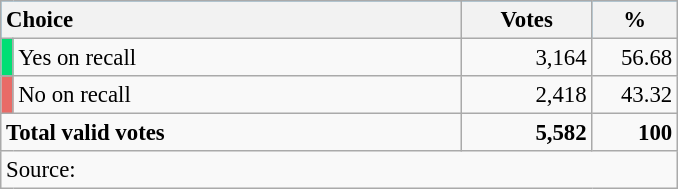<table class="wikitable" style="text-align:right;margin-right:1em; font-size:95%">
<tr style="background:#09a8ff; text-align:center;">
<th colspan="2" style="text-align:left; width:300px;">Choice</th>
<th style="width:80px;">Votes</th>
<th style="width:50px;">%</th>
</tr>
<tr>
<td style="background: rgb(1, 223, 116); width:1px"></td>
<td style="text-align:left;">Yes on recall</td>
<td>3,164</td>
<td>56.68</td>
</tr>
<tr>
<td style="background: rgb(233, 107, 103);"></td>
<td style="text-align:left;">No on recall</td>
<td>2,418</td>
<td>43.32</td>
</tr>
<tr>
<td style="text-align:left;" colspan="2"><strong>Total valid votes</strong></td>
<td><strong>5,582</strong></td>
<td><strong>100</strong></td>
</tr>
<tr>
<td colspan=4 style="text-align:left;">Source:</td>
</tr>
</table>
